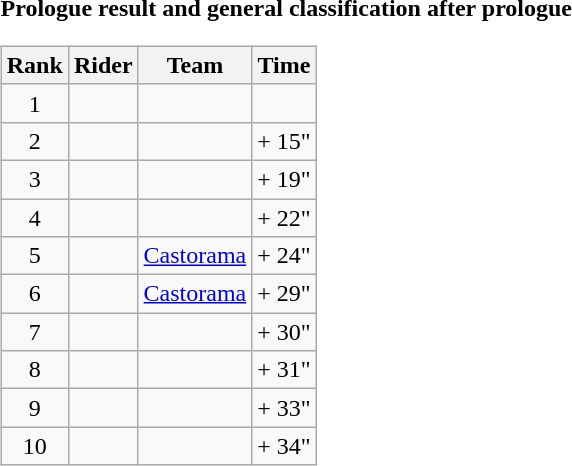<table>
<tr>
<td><strong>Prologue result and general classification after prologue</strong><br><table class="wikitable">
<tr>
<th scope="col">Rank</th>
<th scope="col">Rider</th>
<th scope="col">Team</th>
<th scope="col">Time</th>
</tr>
<tr>
<td style="text-align:center;">1</td>
<td> </td>
<td></td>
<td style="text-align:right;"></td>
</tr>
<tr>
<td style="text-align:center;">2</td>
<td></td>
<td></td>
<td style="text-align:right;">+ 15"</td>
</tr>
<tr>
<td style="text-align:center;">3</td>
<td></td>
<td></td>
<td style="text-align:right;">+ 19"</td>
</tr>
<tr>
<td style="text-align:center;">4</td>
<td></td>
<td></td>
<td style="text-align:right;">+ 22"</td>
</tr>
<tr>
<td style="text-align:center;">5</td>
<td></td>
<td><a href='#'>Castorama</a></td>
<td style="text-align:right;">+ 24"</td>
</tr>
<tr>
<td style="text-align:center;">6</td>
<td></td>
<td><a href='#'>Castorama</a></td>
<td style="text-align:right;">+ 29"</td>
</tr>
<tr>
<td style="text-align:center;">7</td>
<td></td>
<td></td>
<td style="text-align:right;">+ 30"</td>
</tr>
<tr>
<td style="text-align:center;">8</td>
<td></td>
<td></td>
<td style="text-align:right;">+ 31"</td>
</tr>
<tr>
<td style="text-align:center;">9</td>
<td></td>
<td></td>
<td style="text-align:right;">+ 33"</td>
</tr>
<tr>
<td style="text-align:center;">10</td>
<td></td>
<td></td>
<td style="text-align:right;">+ 34"</td>
</tr>
</table>
</td>
</tr>
</table>
